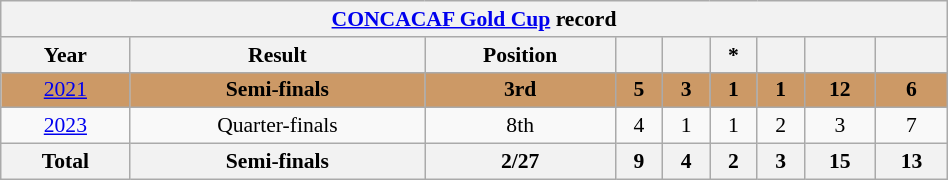<table class="wikitable" class="wikitable" style="font-size:90%; text-align:center; width:50%">
<tr>
<th colspan=9><a href='#'>CONCACAF Gold Cup</a> record</th>
</tr>
<tr>
<th>Year</th>
<th>Result</th>
<th>Position</th>
<th></th>
<th></th>
<th>*</th>
<th></th>
<th></th>
<th></th>
</tr>
<tr style="background:#c96;">
<td> <a href='#'>2021</a></td>
<td><strong>Semi-finals</strong></td>
<td><strong>3rd</strong></td>
<td><strong>5</strong></td>
<td><strong>3</strong></td>
<td><strong>1</strong></td>
<td><strong>1</strong></td>
<td><strong>12</strong></td>
<td><strong>6</strong></td>
</tr>
<tr>
<td>  <a href='#'>2023</a></td>
<td>Quarter-finals</td>
<td>8th</td>
<td>4</td>
<td>1</td>
<td>1</td>
<td>2</td>
<td>3</td>
<td>7</td>
</tr>
<tr>
<th>Total</th>
<th>Semi-finals</th>
<th>2/27</th>
<th>9</th>
<th>4</th>
<th>2</th>
<th>3</th>
<th>15</th>
<th>13</th>
</tr>
</table>
